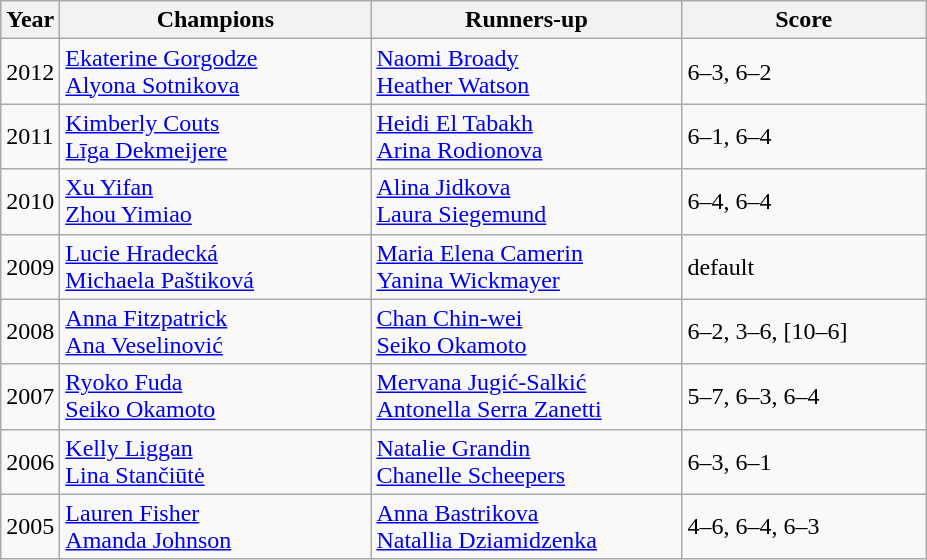<table class="wikitable">
<tr>
<th>Year</th>
<th width="200">Champions</th>
<th width="200">Runners-up</th>
<th width="155">Score</th>
</tr>
<tr>
<td>2012</td>
<td> <a href='#'>Ekaterine Gorgodze</a> <br>  <a href='#'>Alyona Sotnikova</a></td>
<td> <a href='#'>Naomi Broady</a> <br>  <a href='#'>Heather Watson</a></td>
<td>6–3, 6–2</td>
</tr>
<tr>
<td>2011</td>
<td> <a href='#'>Kimberly Couts</a> <br>  <a href='#'>Līga Dekmeijere</a></td>
<td> <a href='#'>Heidi El Tabakh</a> <br>  <a href='#'>Arina Rodionova</a></td>
<td>6–1, 6–4</td>
</tr>
<tr>
<td>2010</td>
<td> <a href='#'>Xu Yifan</a> <br>  <a href='#'>Zhou Yimiao</a></td>
<td> <a href='#'>Alina Jidkova</a> <br>  <a href='#'>Laura Siegemund</a></td>
<td>6–4, 6–4</td>
</tr>
<tr>
<td>2009</td>
<td> <a href='#'>Lucie Hradecká</a> <br>  <a href='#'>Michaela Paštiková</a></td>
<td> <a href='#'>Maria Elena Camerin</a> <br>  <a href='#'>Yanina Wickmayer</a></td>
<td>default</td>
</tr>
<tr>
<td>2008</td>
<td> <a href='#'>Anna Fitzpatrick</a> <br>  <a href='#'>Ana Veselinović</a></td>
<td> <a href='#'>Chan Chin-wei</a> <br>  <a href='#'>Seiko Okamoto</a></td>
<td>6–2, 3–6, [10–6]</td>
</tr>
<tr>
<td>2007</td>
<td> <a href='#'>Ryoko Fuda</a> <br>  <a href='#'>Seiko Okamoto</a></td>
<td> <a href='#'>Mervana Jugić-Salkić</a> <br>  <a href='#'>Antonella Serra Zanetti</a></td>
<td>5–7, 6–3, 6–4</td>
</tr>
<tr>
<td>2006</td>
<td> <a href='#'>Kelly Liggan</a> <br>  <a href='#'>Lina Stančiūtė</a></td>
<td> <a href='#'>Natalie Grandin</a> <br>  <a href='#'>Chanelle Scheepers</a></td>
<td>6–3, 6–1</td>
</tr>
<tr>
<td>2005</td>
<td> <a href='#'>Lauren Fisher</a> <br>  <a href='#'>Amanda Johnson</a></td>
<td> <a href='#'>Anna Bastrikova</a> <br>  <a href='#'>Natallia Dziamidzenka</a></td>
<td>4–6, 6–4, 6–3</td>
</tr>
</table>
